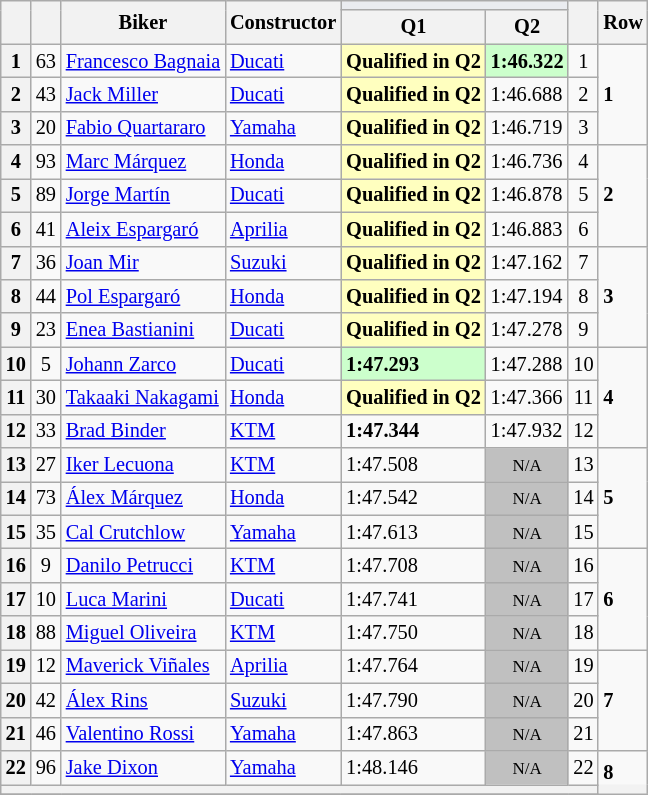<table class="wikitable sortable" style="font-size: 85%;">
<tr>
<th rowspan="2"></th>
<th rowspan="2"></th>
<th rowspan="2">Biker</th>
<th rowspan="2">Constructor</th>
<th colspan="2" style="background:#eaecf0; text-align:center;"></th>
<th rowspan="2"></th>
<th rowspan="2">Row</th>
</tr>
<tr>
<th scope="col">Q1</th>
<th scope="col">Q2</th>
</tr>
<tr>
<th scope="row">1</th>
<td align="center">63</td>
<td> <a href='#'>Francesco Bagnaia</a></td>
<td><a href='#'>Ducati</a></td>
<td style="background:#ffffbf;"><strong>Qualified in Q2</strong></td>
<td style="background:#ccffcc;"><strong>1:46.322</strong></td>
<td align="center">1</td>
<td rowspan="3"><strong>1</strong></td>
</tr>
<tr>
<th scope="row">2</th>
<td align="center">43</td>
<td> <a href='#'>Jack Miller</a></td>
<td><a href='#'>Ducati</a></td>
<td style="background:#ffffbf;"><strong>Qualified in Q2</strong></td>
<td>1:46.688</td>
<td align="center">2</td>
</tr>
<tr>
<th scope="row">3</th>
<td align="center">20</td>
<td> <a href='#'>Fabio Quartararo</a></td>
<td><a href='#'>Yamaha</a></td>
<td style="background:#ffffbf;"><strong>Qualified in Q2</strong></td>
<td>1:46.719</td>
<td align="center">3</td>
</tr>
<tr>
<th scope="row">4</th>
<td align="center">93</td>
<td> <a href='#'>Marc Márquez</a></td>
<td><a href='#'>Honda</a></td>
<td style="background:#ffffbf;"><strong>Qualified in Q2</strong></td>
<td>1:46.736</td>
<td align="center">4</td>
<td rowspan="3"><strong>2</strong></td>
</tr>
<tr>
<th scope="row">5</th>
<td align="center">89</td>
<td> <a href='#'>Jorge Martín</a></td>
<td><a href='#'>Ducati</a></td>
<td style="background:#ffffbf;"><strong>Qualified in Q2</strong></td>
<td>1:46.878</td>
<td align="center">5</td>
</tr>
<tr>
<th scope="row">6</th>
<td align="center">41</td>
<td> <a href='#'>Aleix Espargaró</a></td>
<td><a href='#'>Aprilia</a></td>
<td style="background:#ffffbf;"><strong>Qualified in Q2</strong></td>
<td>1:46.883</td>
<td align="center">6</td>
</tr>
<tr>
<th scope="row">7</th>
<td align="center">36</td>
<td> <a href='#'>Joan Mir</a></td>
<td><a href='#'>Suzuki</a></td>
<td style="background:#ffffbf;"><strong>Qualified in Q2</strong></td>
<td>1:47.162</td>
<td align="center">7</td>
<td rowspan="3"><strong>3</strong></td>
</tr>
<tr>
<th scope="row">8</th>
<td align="center">44</td>
<td> <a href='#'>Pol Espargaró</a></td>
<td><a href='#'>Honda</a></td>
<td style="background:#ffffbf;"><strong>Qualified in Q2</strong></td>
<td>1:47.194</td>
<td align="center">8</td>
</tr>
<tr>
<th scope="row">9</th>
<td align="center">23</td>
<td> <a href='#'>Enea Bastianini</a></td>
<td><a href='#'>Ducati</a></td>
<td style="background:#ffffbf;"><strong>Qualified in Q2</strong></td>
<td>1:47.278</td>
<td align="center">9</td>
</tr>
<tr>
<th scope="row">10</th>
<td align="center">5</td>
<td> <a href='#'>Johann Zarco</a></td>
<td><a href='#'>Ducati</a></td>
<td style="background:#ccffcc;"><strong>1:47.293</strong></td>
<td>1:47.288</td>
<td align="center">10</td>
<td rowspan="3"><strong>4</strong></td>
</tr>
<tr>
<th scope="row">11</th>
<td align="center">30</td>
<td> <a href='#'>Takaaki Nakagami</a></td>
<td><a href='#'>Honda</a></td>
<td style="background:#ffffbf;"><strong>Qualified in Q2</strong></td>
<td>1:47.366</td>
<td align="center">11</td>
</tr>
<tr>
<th scope="row">12</th>
<td align="center">33</td>
<td> <a href='#'>Brad Binder</a></td>
<td><a href='#'>KTM</a></td>
<td><strong>1:47.344</strong></td>
<td>1:47.932</td>
<td align="center">12</td>
</tr>
<tr>
<th scope="row">13</th>
<td align="center">27</td>
<td> <a href='#'>Iker Lecuona</a></td>
<td><a href='#'>KTM</a></td>
<td>1:47.508</td>
<td style="background: silver" align="center" data-sort-value="13"><small>N/A</small></td>
<td align="center">13</td>
<td rowspan="3"><strong>5</strong></td>
</tr>
<tr>
<th scope="row">14</th>
<td align="center">73</td>
<td> <a href='#'>Álex Márquez</a></td>
<td><a href='#'>Honda</a></td>
<td>1:47.542</td>
<td style="background: silver" align="center" data-sort-value="14"><small>N/A</small></td>
<td align="center">14</td>
</tr>
<tr>
<th scope="row">15</th>
<td align="center">35</td>
<td> <a href='#'>Cal Crutchlow</a></td>
<td><a href='#'>Yamaha</a></td>
<td>1:47.613</td>
<td style="background: silver" align="center" data-sort-value="15"><small>N/A</small></td>
<td align="center">15</td>
</tr>
<tr>
<th scope="row">16</th>
<td align="center">9</td>
<td> <a href='#'>Danilo Petrucci</a></td>
<td><a href='#'>KTM</a></td>
<td>1:47.708</td>
<td style="background: silver" align="center" data-sort-value="16"><small>N/A</small></td>
<td align="center">16</td>
<td rowspan="3"><strong>6</strong></td>
</tr>
<tr>
<th scope="row">17</th>
<td align="center">10</td>
<td> <a href='#'>Luca Marini</a></td>
<td><a href='#'>Ducati</a></td>
<td>1:47.741</td>
<td style="background: silver" align="center" data-sort-value="17"><small>N/A</small></td>
<td align="center">17</td>
</tr>
<tr>
<th scope="row">18</th>
<td align="center">88</td>
<td> <a href='#'>Miguel Oliveira</a></td>
<td><a href='#'>KTM</a></td>
<td>1:47.750</td>
<td style="background: silver" align="center" data-sort-value="18"><small>N/A</small></td>
<td align="center">18</td>
</tr>
<tr>
<th scope="row">19</th>
<td align="center">12</td>
<td> <a href='#'>Maverick Viñales</a></td>
<td><a href='#'>Aprilia</a></td>
<td>1:47.764</td>
<td style="background: silver" align="center" data-sort-value="19"><small>N/A</small></td>
<td align="center">19</td>
<td rowspan="3"><strong>7</strong></td>
</tr>
<tr>
<th scope="row">20</th>
<td align="center">42</td>
<td> <a href='#'>Álex Rins</a></td>
<td><a href='#'>Suzuki</a></td>
<td>1:47.790</td>
<td style="background: silver" align="center" data-sort-value="20"><small>N/A</small></td>
<td align="center">20</td>
</tr>
<tr>
<th scope="row">21</th>
<td align="center">46</td>
<td> <a href='#'>Valentino Rossi</a></td>
<td><a href='#'>Yamaha</a></td>
<td>1:47.863</td>
<td style="background: silver" align="center" data-sort-value="21"><small>N/A</small></td>
<td align="center">21</td>
</tr>
<tr>
<th scope="row">22</th>
<td align="center">96</td>
<td> <a href='#'>Jake Dixon</a></td>
<td><a href='#'>Yamaha</a></td>
<td>1:48.146</td>
<td style="background: silver" align="center" data-sort-value="22"><small>N/A</small></td>
<td align="center">22</td>
<td rowspan="3"><strong>8</strong></td>
</tr>
<tr>
<th colspan=9></th>
</tr>
<tr>
</tr>
</table>
